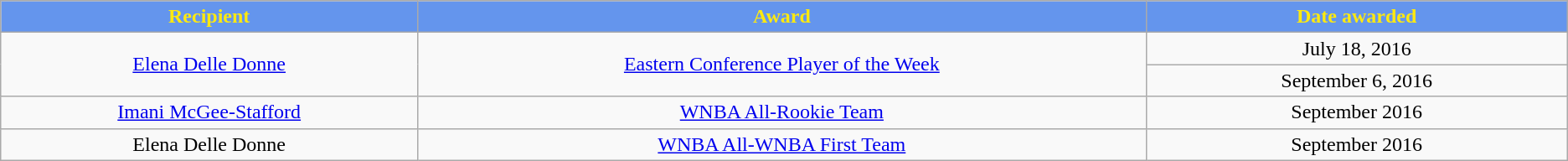<table class="wikitable sortable sortable" style="text-align: center">
<tr>
<th style="background:#6495ED; color:#FDE910;" width="5%">Recipient</th>
<th style="background:#6495ED; color:#FDE910;" width="9%">Award</th>
<th style="background:#6495ED; color:#FDE910;" width="5%">Date awarded</th>
</tr>
<tr>
<td rowspan=2><a href='#'>Elena Delle Donne</a></td>
<td rowspan=2><a href='#'>Eastern Conference Player of the Week</a></td>
<td>July 18, 2016</td>
</tr>
<tr>
<td>September 6, 2016</td>
</tr>
<tr>
<td><a href='#'>Imani McGee-Stafford</a></td>
<td><a href='#'>WNBA All-Rookie Team</a></td>
<td>September 2016</td>
</tr>
<tr>
<td>Elena Delle Donne</td>
<td><a href='#'>WNBA All-WNBA First Team</a></td>
<td>September 2016</td>
</tr>
</table>
